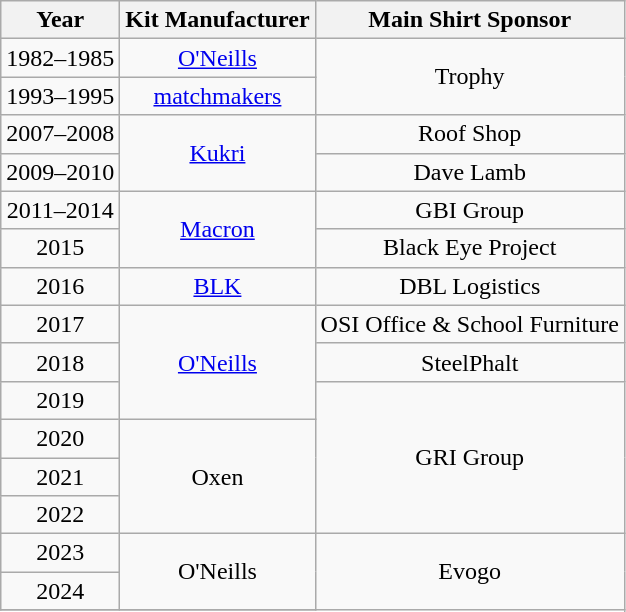<table class="wikitable" style="text-align:center;">
<tr>
<th>Year</th>
<th>Kit Manufacturer</th>
<th>Main Shirt Sponsor</th>
</tr>
<tr>
<td>1982–1985</td>
<td><a href='#'>O'Neills</a></td>
<td rowspan=2>Trophy</td>
</tr>
<tr>
<td>1993–1995</td>
<td><a href='#'>matchmakers</a></td>
</tr>
<tr>
<td>2007–2008</td>
<td rowspan=2><a href='#'>Kukri</a></td>
<td>Roof Shop</td>
</tr>
<tr>
<td>2009–2010</td>
<td>Dave Lamb</td>
</tr>
<tr>
<td>2011–2014</td>
<td rowspan=2><a href='#'>Macron</a></td>
<td>GBI Group</td>
</tr>
<tr>
<td>2015</td>
<td>Black Eye Project</td>
</tr>
<tr>
<td>2016</td>
<td><a href='#'>BLK</a></td>
<td>DBL Logistics</td>
</tr>
<tr>
<td>2017</td>
<td Rowspan=3><a href='#'>O'Neills</a></td>
<td>OSI Office & School Furniture</td>
</tr>
<tr>
<td>2018</td>
<td>SteelPhalt</td>
</tr>
<tr>
<td>2019</td>
<td rowspan="4">GRI Group</td>
</tr>
<tr>
<td>2020</td>
<td rowspan="3">Oxen</td>
</tr>
<tr>
<td>2021</td>
</tr>
<tr>
<td>2022</td>
</tr>
<tr>
<td>2023</td>
<td rowspan="2">O'Neills</td>
<td rowspan="4">Evogo</td>
</tr>
<tr>
<td>2024</td>
</tr>
<tr>
</tr>
</table>
